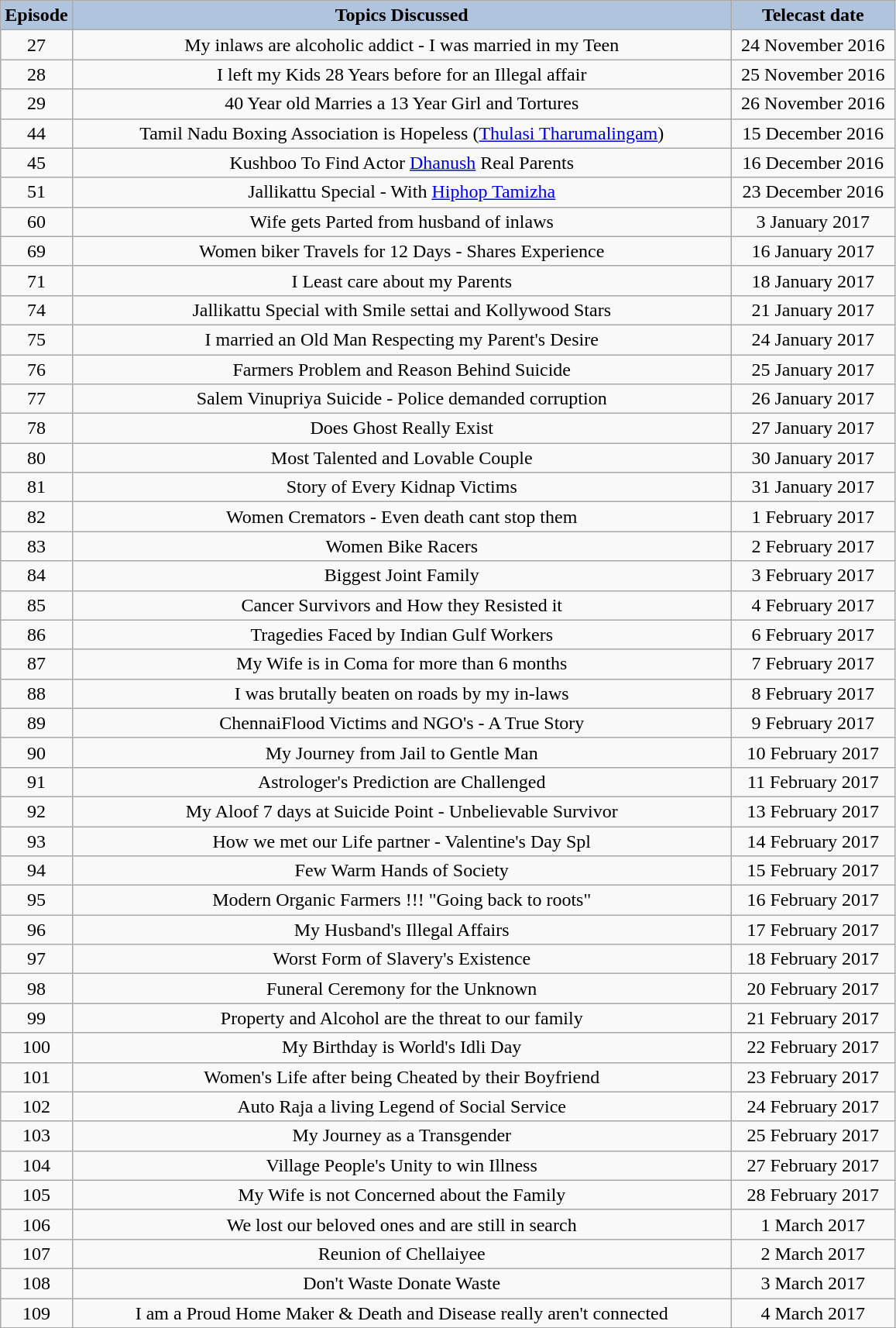<table class="wikitable" style="text-align:center;">
<tr>
<th style="width:20pt; background:LightSteelBlue;">Episode</th>
<th style="width:420pt; background:LightSteelBlue;">Topics Discussed</th>
<th style="width:100pt; background:LightSteelBlue;">Telecast date</th>
</tr>
<tr>
<td>27</td>
<td>My inlaws are alcoholic addict - I was married in my Teen</td>
<td>24 November 2016</td>
</tr>
<tr>
<td>28</td>
<td>I left my Kids 28 Years before for an Illegal affair</td>
<td>25 November 2016</td>
</tr>
<tr>
<td>29</td>
<td>40 Year old Marries a 13 Year Girl and Tortures</td>
<td>26 November 2016</td>
</tr>
<tr>
<td>44</td>
<td>Tamil Nadu Boxing Association is Hopeless (<a href='#'>Thulasi Tharumalingam</a>)</td>
<td>15 December 2016</td>
</tr>
<tr>
<td>45</td>
<td>Kushboo To Find Actor <a href='#'>Dhanush</a> Real Parents</td>
<td>16 December 2016</td>
</tr>
<tr>
<td>51</td>
<td>Jallikattu Special - With <a href='#'>Hiphop Tamizha</a></td>
<td>23 December 2016</td>
</tr>
<tr>
<td>60</td>
<td>Wife gets Parted from husband of inlaws</td>
<td>3 January 2017</td>
</tr>
<tr>
<td>69</td>
<td>Women biker Travels for 12 Days - Shares Experience</td>
<td>16 January 2017</td>
</tr>
<tr>
<td>71</td>
<td>I Least care about my Parents</td>
<td>18 January 2017</td>
</tr>
<tr>
<td>74</td>
<td>Jallikattu Special with Smile settai and Kollywood Stars</td>
<td>21 January 2017</td>
</tr>
<tr>
<td>75</td>
<td>I married an Old Man Respecting my Parent's Desire</td>
<td>24 January 2017</td>
</tr>
<tr>
<td>76</td>
<td>Farmers Problem and Reason Behind Suicide</td>
<td>25 January 2017</td>
</tr>
<tr>
<td>77</td>
<td>Salem Vinupriya Suicide - Police demanded corruption</td>
<td>26 January 2017</td>
</tr>
<tr>
<td>78</td>
<td>Does Ghost Really Exist</td>
<td>27 January 2017</td>
</tr>
<tr>
<td>80</td>
<td>Most Talented and Lovable Couple</td>
<td>30 January 2017</td>
</tr>
<tr>
<td>81</td>
<td>Story of Every Kidnap Victims</td>
<td>31 January 2017</td>
</tr>
<tr>
<td>82</td>
<td>Women Cremators - Even death cant stop them</td>
<td>1 February 2017</td>
</tr>
<tr>
<td>83</td>
<td>Women Bike Racers</td>
<td>2 February 2017</td>
</tr>
<tr>
<td>84</td>
<td>Biggest Joint Family</td>
<td>3 February 2017</td>
</tr>
<tr>
<td>85</td>
<td>Cancer Survivors and How they Resisted it</td>
<td>4 February 2017</td>
</tr>
<tr>
<td>86</td>
<td>Tragedies Faced by Indian Gulf Workers</td>
<td>6 February 2017</td>
</tr>
<tr>
<td>87</td>
<td>My Wife is in Coma for more than 6 months</td>
<td>7 February 2017</td>
</tr>
<tr>
<td>88</td>
<td>I was brutally beaten on roads by my in-laws</td>
<td>8 February 2017</td>
</tr>
<tr>
<td>89</td>
<td>ChennaiFlood Victims and NGO's - A True Story</td>
<td>9 February 2017</td>
</tr>
<tr>
<td>90</td>
<td>My Journey from Jail to Gentle Man</td>
<td>10 February 2017</td>
</tr>
<tr>
<td>91</td>
<td>Astrologer's Prediction are Challenged</td>
<td>11 February 2017</td>
</tr>
<tr>
<td>92</td>
<td>My Aloof 7 days at Suicide Point - Unbelievable Survivor</td>
<td>13 February 2017</td>
</tr>
<tr>
<td>93</td>
<td>How we met our Life partner - Valentine's Day Spl</td>
<td>14 February 2017</td>
</tr>
<tr>
<td>94</td>
<td>Few Warm Hands of Society</td>
<td>15 February 2017</td>
</tr>
<tr>
<td>95</td>
<td>Modern Organic Farmers !!! "Going back to roots"</td>
<td>16 February 2017</td>
</tr>
<tr>
<td>96</td>
<td>My Husband's Illegal Affairs</td>
<td>17 February 2017</td>
</tr>
<tr>
<td>97</td>
<td>Worst Form of Slavery's Existence</td>
<td>18 February 2017</td>
</tr>
<tr>
<td>98</td>
<td>Funeral Ceremony for the Unknown</td>
<td>20 February 2017</td>
</tr>
<tr>
<td>99</td>
<td>Property and Alcohol are the threat to our family</td>
<td>21 February 2017</td>
</tr>
<tr>
<td>100</td>
<td>My Birthday is World's Idli Day</td>
<td>22 February 2017</td>
</tr>
<tr>
<td>101</td>
<td>Women's Life after being Cheated by their Boyfriend</td>
<td>23 February 2017</td>
</tr>
<tr>
<td>102</td>
<td>Auto Raja a living Legend of Social Service</td>
<td>24 February 2017</td>
</tr>
<tr>
<td>103</td>
<td>My Journey as a Transgender</td>
<td>25 February 2017</td>
</tr>
<tr>
<td>104</td>
<td>Village People's Unity to win Illness</td>
<td>27 February 2017</td>
</tr>
<tr>
<td>105</td>
<td>My Wife is not Concerned about the Family</td>
<td>28 February 2017</td>
</tr>
<tr>
<td>106</td>
<td>We lost our beloved ones and are still in search</td>
<td>1 March 2017</td>
</tr>
<tr>
<td>107</td>
<td>Reunion of Chellaiyee</td>
<td>2 March 2017</td>
</tr>
<tr>
<td>108</td>
<td>Don't Waste Donate Waste</td>
<td>3 March 2017</td>
</tr>
<tr>
<td>109</td>
<td>I am a Proud Home Maker & Death and Disease really aren't connected</td>
<td>4 March 2017</td>
</tr>
</table>
